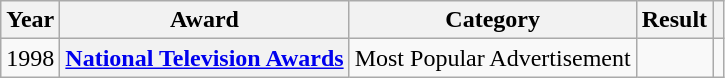<table class="wikitable plainrowheaders">
<tr>
<th scope=col>Year</th>
<th scope=col>Award</th>
<th scope=col>Category</th>
<th scope=col>Result</th>
<th scope=col></th>
</tr>
<tr>
<td>1998</td>
<th scope=row><a href='#'>National Television Awards</a></th>
<td>Most Popular Advertisement</td>
<td></td>
<td align=center></td>
</tr>
</table>
